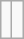<table class="wikitable">
<tr>
<td></td>
<td><br></td>
</tr>
</table>
